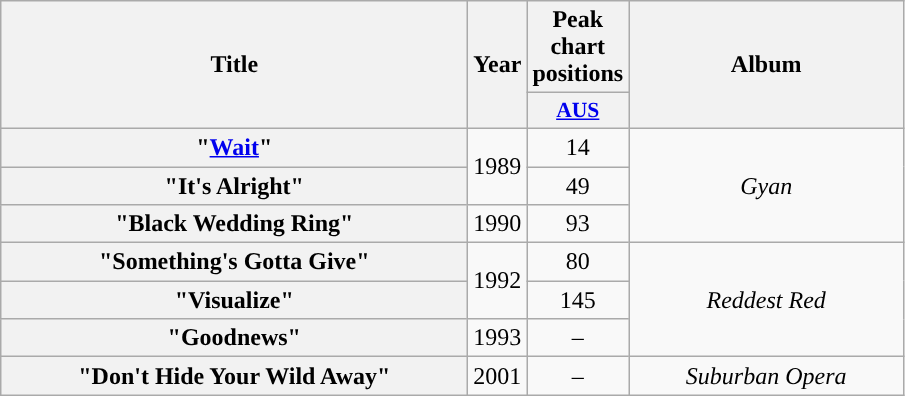<table class="wikitable plainrowheaders" style="text-align:center;">
<tr>
<th scope="col" rowspan="2" style="width:19em;">Title</th>
<th scope="col" rowspan="2" style="width:1em;">Year</th>
<th scope="col" colspan="1">Peak chart positions</th>
<th scope="col" rowspan="2" style="width:11em;">Album</th>
</tr>
<tr>
<th scope="col" style="width:3em;font-size:90%;"><a href='#'>AUS</a><br></th>
</tr>
<tr>
<th scope="row">"<a href='#'>Wait</a>"</th>
<td rowspan="2">1989</td>
<td>14</td>
<td rowspan="3"><em>Gyan</em></td>
</tr>
<tr>
<th scope="row">"It's Alright"</th>
<td>49</td>
</tr>
<tr>
<th scope="row">"Black Wedding Ring"</th>
<td>1990</td>
<td>93</td>
</tr>
<tr>
<th scope="row">"Something's Gotta Give"</th>
<td rowspan="2">1992</td>
<td>80</td>
<td rowspan="3”"><em>Reddest Red</em></td>
</tr>
<tr>
<th scope="row">"Visualize"</th>
<td>145</td>
</tr>
<tr>
<th scope="row">"Goodnews"</th>
<td>1993</td>
<td>–</td>
</tr>
<tr>
<th scope="row">"Don't Hide Your Wild Away"</th>
<td>2001</td>
<td>–</td>
<td><em>Suburban Opera</em></td>
</tr>
</table>
